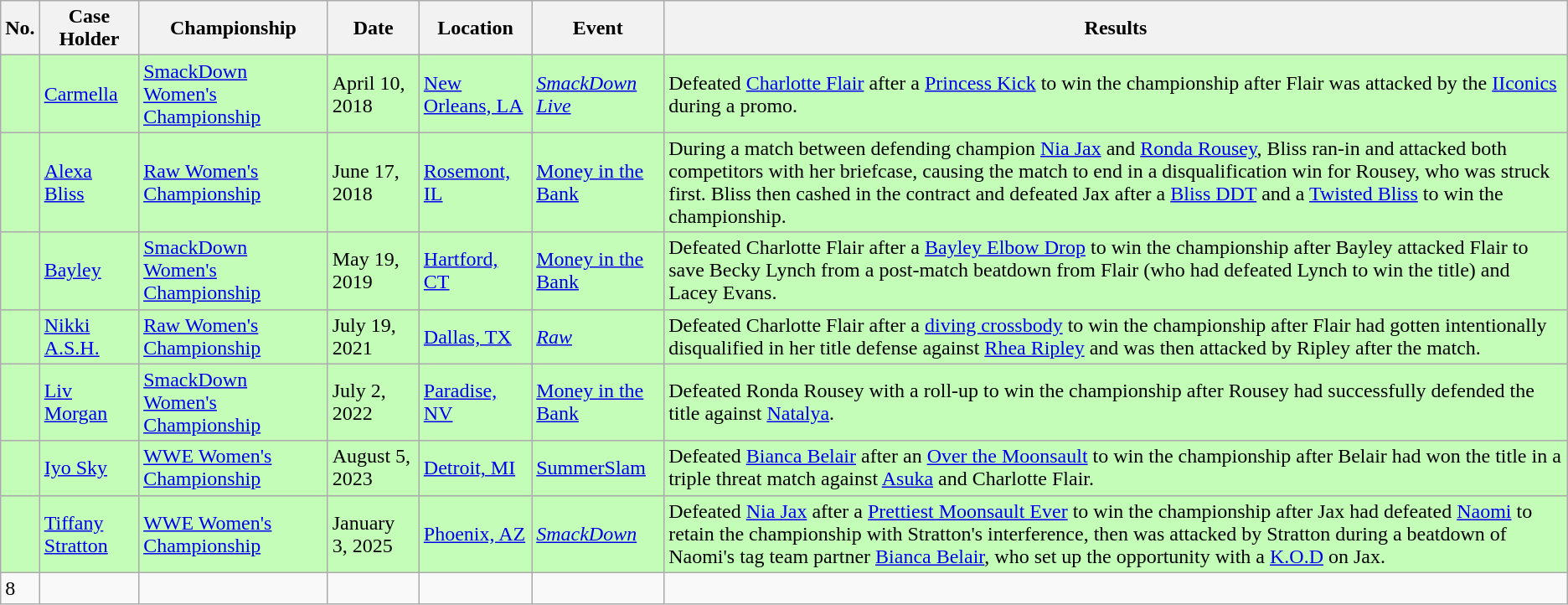<table class="wikitable plainrowheaders sortable">
<tr>
<th scope=col>No.</th>
<th scope=col>Case Holder</th>
<th scope=col>Championship</th>
<th scope=col>Date</th>
<th scope=col>Location</th>
<th scope=col>Event</th>
<th scope=col>Results</th>
</tr>
<tr align= bgcolor=#ccffcc style="background:#c3fdb8;">
<td></td>
<td><a href='#'>Carmella</a></td>
<td><a href='#'>SmackDown Women's Championship</a></td>
<td>April 10, 2018</td>
<td><a href='#'>New Orleans, LA</a></td>
<td><em><a href='#'>SmackDown Live</a></em></td>
<td>Defeated <a href='#'>Charlotte Flair</a> after a <a href='#'>Princess Kick</a> to win the championship after Flair was attacked by the <a href='#'>IIconics</a> during a promo.</td>
</tr>
<tr align= bgcolor=#ccffcc style="background:#c3fdb8;">
<td></td>
<td><a href='#'>Alexa Bliss</a></td>
<td><a href='#'>Raw Women's Championship</a></td>
<td>June 17, 2018</td>
<td><a href='#'>Rosemont, IL</a></td>
<td><a href='#'>Money in the Bank</a></td>
<td>During a match between defending champion <a href='#'>Nia Jax</a> and <a href='#'>Ronda Rousey</a>, Bliss ran-in and attacked both competitors with her briefcase, causing the match to end in a disqualification win for Rousey, who was struck first. Bliss then cashed in the contract and defeated Jax after a <a href='#'>Bliss DDT</a> and a <a href='#'>Twisted Bliss</a> to win the championship.</td>
</tr>
<tr align= bgcolor=#ccffcc style="background:#c3fdb8;">
<td></td>
<td><a href='#'>Bayley</a></td>
<td><a href='#'>SmackDown Women's Championship</a></td>
<td>May 19, 2019</td>
<td><a href='#'>Hartford, CT</a></td>
<td><a href='#'>Money in the Bank</a></td>
<td>Defeated Charlotte Flair after a <a href='#'>Bayley Elbow Drop</a> to win the championship after Bayley attacked Flair to save Becky Lynch from a post-match beatdown from Flair (who had defeated Lynch to win the title) and Lacey Evans.</td>
</tr>
<tr align= bgcolor=#ccffcc style="background:#c3fdb8;">
<td></td>
<td><a href='#'>Nikki A.S.H.</a></td>
<td><a href='#'>Raw Women's Championship</a></td>
<td>July 19, 2021</td>
<td><a href='#'>Dallas, TX</a></td>
<td><em><a href='#'>Raw</a></em></td>
<td>Defeated Charlotte Flair after a <a href='#'>diving crossbody</a> to win the championship after Flair had gotten intentionally disqualified in her title defense against <a href='#'>Rhea Ripley</a> and was then attacked by Ripley after the match.</td>
</tr>
<tr align= bgcolor=#ccffcc style="background:#c3fdb8;">
<td></td>
<td><a href='#'>Liv Morgan</a></td>
<td><a href='#'>SmackDown Women's Championship</a></td>
<td>July 2, 2022</td>
<td><a href='#'>Paradise, NV</a></td>
<td><a href='#'>Money in the Bank</a></td>
<td>Defeated Ronda Rousey with a roll-up to win the championship after Rousey had successfully defended the title against <a href='#'>Natalya</a>.</td>
</tr>
<tr align= bgcolor=#ccffcc style="background:#c3fdb8;">
<td></td>
<td><a href='#'>Iyo Sky</a></td>
<td><a href='#'>WWE Women's Championship</a></td>
<td>August 5, 2023</td>
<td><a href='#'>Detroit, MI</a></td>
<td><a href='#'>SummerSlam</a></td>
<td>Defeated <a href='#'>Bianca Belair</a> after an <a href='#'>Over the Moonsault</a> to win the championship after Belair had won the title in a triple threat match against <a href='#'>Asuka</a> and Charlotte Flair.</td>
</tr>
<tr align= bgcolor=#ccffcc style="background:#c3fdb8;">
<td></td>
<td><a href='#'>Tiffany Stratton</a></td>
<td><a href='#'>WWE Women's Championship</a></td>
<td>January 3, 2025</td>
<td><a href='#'>Phoenix, AZ</a></td>
<td><em><a href='#'>SmackDown</a></em></td>
<td>Defeated <a href='#'>Nia Jax</a> after a <a href='#'>Prettiest Moonsault Ever</a> to win the championship after Jax had defeated <a href='#'>Naomi</a> to retain the championship with Stratton's interference, then was attacked by Stratton during a beatdown of Naomi's tag team partner <a href='#'>Bianca Belair</a>, who set up the opportunity with a <a href='#'>K.O.D</a> on Jax.</td>
</tr>
<tr align="bgcolor=#ccffcc">
<td>8</td>
<td></td>
<td></td>
<td></td>
<td></td>
<td></td>
<td></td>
</tr>
</table>
